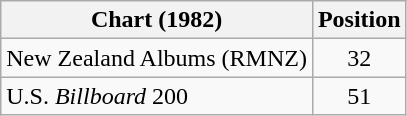<table class="wikitable">
<tr>
<th>Chart (1982)</th>
<th>Position</th>
</tr>
<tr>
<td>New Zealand Albums (RMNZ)</td>
<td align="center">32</td>
</tr>
<tr>
<td>U.S. <em>Billboard</em> 200</td>
<td align="center">51</td>
</tr>
</table>
